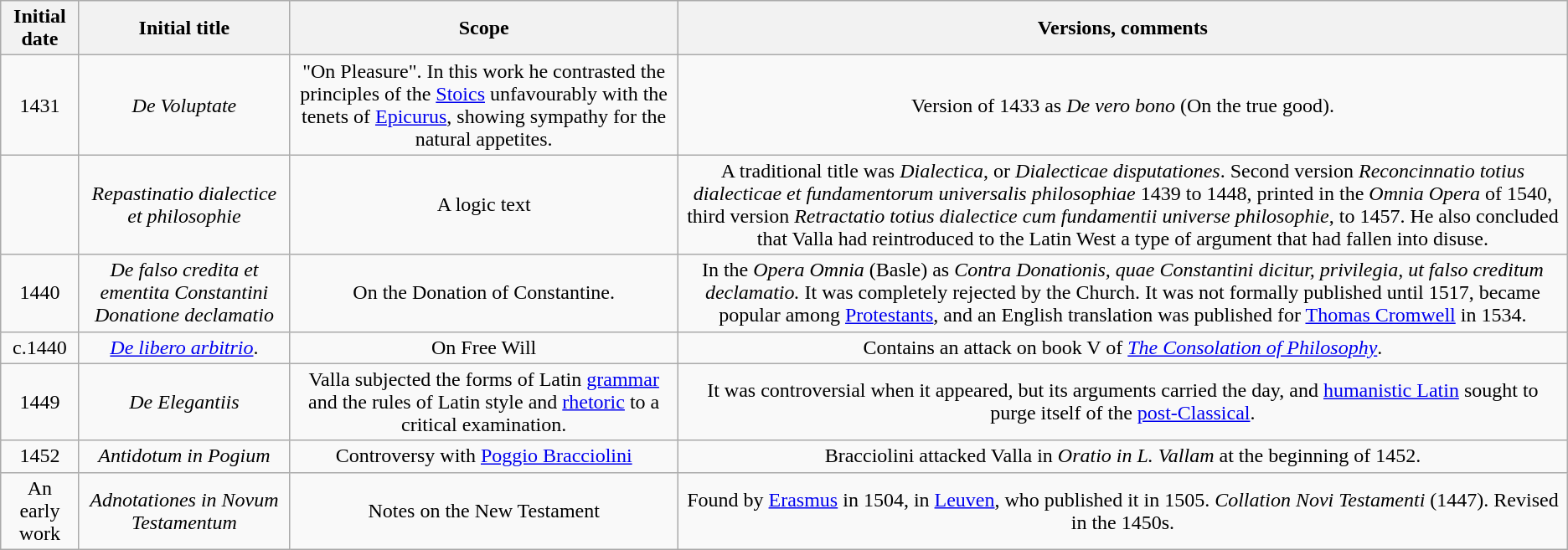<table class="wikitable" style="text-align:center; border:none;">
<tr>
<th>Initial date</th>
<th>Initial title</th>
<th>Scope</th>
<th>Versions, comments</th>
</tr>
<tr>
<td>1431</td>
<td><em>De Voluptate</em></td>
<td>"On Pleasure". In this work he contrasted the principles of the <a href='#'>Stoics</a> unfavourably with the tenets of <a href='#'>Epicurus</a>, showing sympathy for the natural appetites.</td>
<td>Version of 1433 as <em>De vero bono</em> (On the true good).</td>
</tr>
<tr>
<td></td>
<td><em>Repastinatio dialectice et philosophie</em></td>
<td>A logic text</td>
<td>A traditional title was <em>Dialectica</em>, or <em>Dialecticae disputationes</em>. Second version <em>Reconcinnatio totius dialecticae et fundamentorum universalis philosophiae</em> 1439 to 1448, printed in the <em>Omnia Opera</em> of 1540, third version <em>Retractatio totius dialectice cum fundamentii universe philosophie</em>, to 1457. He also concluded that Valla had reintroduced to the Latin West a type of argument that had fallen into disuse.</td>
</tr>
<tr>
<td>1440</td>
<td><em>De falso credita et ementita Constantini Donatione declamatio</em></td>
<td>On the Donation of Constantine.</td>
<td>In the <em>Opera Omnia</em> (Basle) as <em>Contra Donationis, quae Constantini dicitur, privilegia, ut falso creditum declamatio.</em> It was completely rejected by the Church. It was not formally published until 1517, became popular among <a href='#'>Protestants</a>, and an English translation was published for <a href='#'>Thomas Cromwell</a> in 1534.</td>
</tr>
<tr>
<td>c.1440</td>
<td><em><a href='#'>De libero arbitrio</a></em>.</td>
<td>On Free Will</td>
<td>Contains an attack on book V of <em><a href='#'>The Consolation of Philosophy</a></em>.</td>
</tr>
<tr>
<td>1449</td>
<td><em>De Elegantiis</em></td>
<td>Valla subjected the forms of Latin <a href='#'>grammar</a> and the rules of Latin style and <a href='#'>rhetoric</a> to a critical examination.</td>
<td>It was controversial when it appeared, but its arguments carried the day, and <a href='#'>humanistic Latin</a> sought to purge itself of the <a href='#'>post-Classical</a>.</td>
</tr>
<tr>
<td>1452</td>
<td><em>Antidotum in Pogium</em></td>
<td>Controversy with <a href='#'>Poggio Bracciolini</a></td>
<td>Bracciolini attacked Valla in <em>Oratio in L. Vallam</em> at the beginning of 1452.</td>
</tr>
<tr>
<td>An early work</td>
<td><em>Adnotationes in Novum Testamentum</em></td>
<td>Notes on the New Testament</td>
<td>Found by <a href='#'>Erasmus</a> in 1504, in <a href='#'>Leuven</a>, who published it in 1505. <em>Collation Novi Testamenti</em> (1447). Revised in the 1450s.</td>
</tr>
</table>
